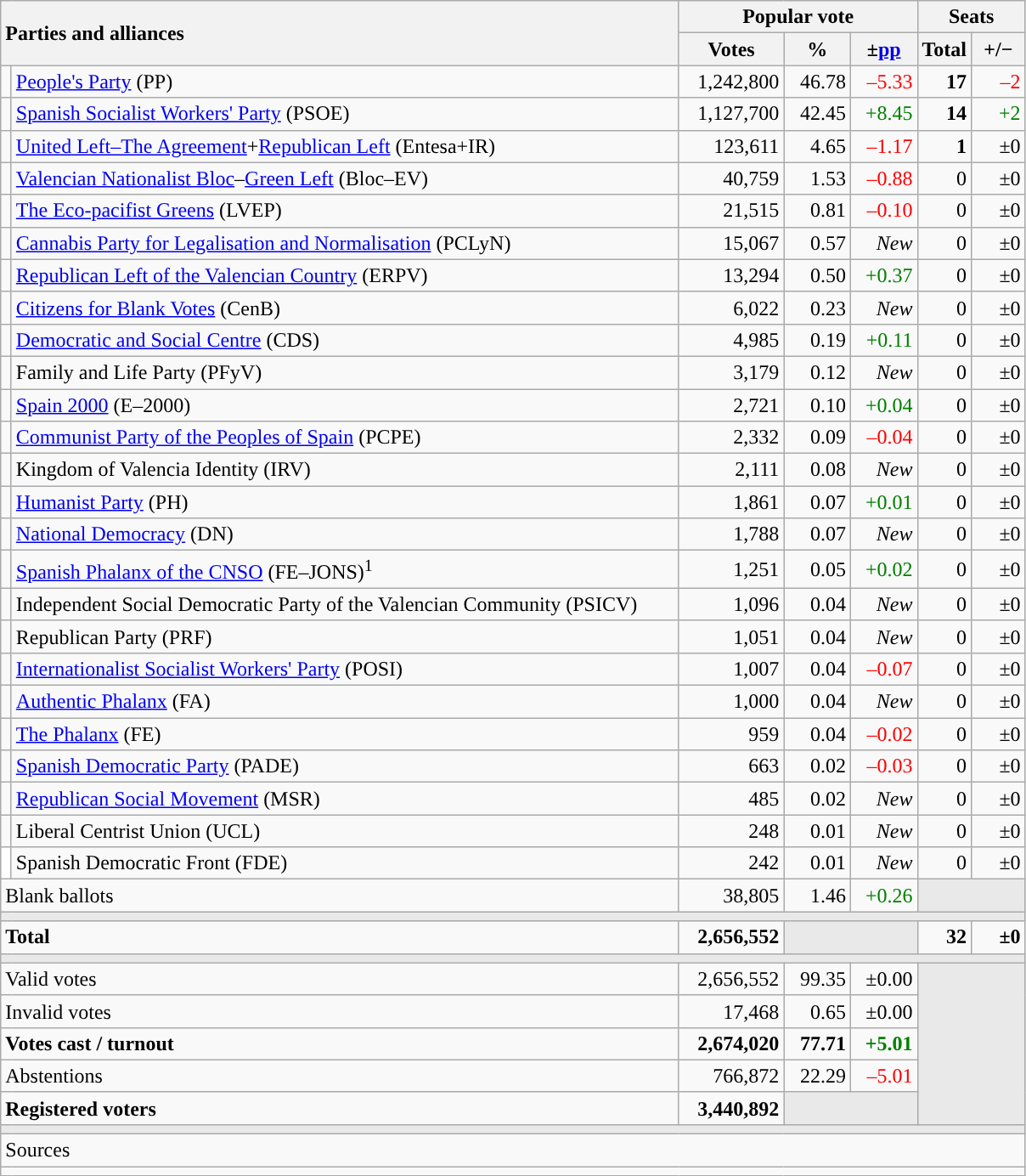<table class="wikitable" style="text-align:right;">
<tr>
<th style="text-align:left;" rowspan="2" colspan="2" width="525">Parties and alliances</th>
<th colspan="3">Popular vote</th>
<th colspan="2">Seats</th>
</tr>
<tr>
<th width="75">Votes</th>
<th width="45">%</th>
<th width="45">±<a href='#'>pp</a></th>
<th width="35">Total</th>
<th width="35">+/−</th>
</tr>
<tr>
<td width="1" style="color:inherit;background:"></td>
<td align="left"><a href='#'>People's Party</a> (PP)</td>
<td>1,242,800</td>
<td>46.78</td>
<td style="color:red;">–5.33</td>
<td><strong>17</strong></td>
<td style="color:red;">–2</td>
</tr>
<tr>
<td style="color:inherit;background:"></td>
<td align="left"><a href='#'>Spanish Socialist Workers' Party</a> (PSOE)</td>
<td>1,127,700</td>
<td>42.45</td>
<td style="color:green;">+8.45</td>
<td><strong>14</strong></td>
<td style="color:green;">+2</td>
</tr>
<tr>
<td style="color:inherit;background:"></td>
<td align="left"><a href='#'>United Left–The Agreement</a>+<a href='#'>Republican Left</a> (Entesa+IR)</td>
<td>123,611</td>
<td>4.65</td>
<td style="color:red;">–1.17</td>
<td><strong>1</strong></td>
<td>±0</td>
</tr>
<tr>
<td style="color:inherit;background:"></td>
<td align="left"><a href='#'>Valencian Nationalist Bloc</a>–<a href='#'>Green Left</a> (Bloc–EV)</td>
<td>40,759</td>
<td>1.53</td>
<td style="color:red;">–0.88</td>
<td>0</td>
<td>±0</td>
</tr>
<tr>
<td style="color:inherit;background:"></td>
<td align="left"><a href='#'>The Eco-pacifist Greens</a> (LVEP)</td>
<td>21,515</td>
<td>0.81</td>
<td style="color:red;">–0.10</td>
<td>0</td>
<td>±0</td>
</tr>
<tr>
<td style="color:inherit;background:"></td>
<td align="left"><a href='#'>Cannabis Party for Legalisation and Normalisation</a> (PCLyN)</td>
<td>15,067</td>
<td>0.57</td>
<td><em>New</em></td>
<td>0</td>
<td>±0</td>
</tr>
<tr>
<td style="color:inherit;background:"></td>
<td align="left"><a href='#'>Republican Left of the Valencian Country</a> (ERPV)</td>
<td>13,294</td>
<td>0.50</td>
<td style="color:green;">+0.37</td>
<td>0</td>
<td>±0</td>
</tr>
<tr>
<td style="color:inherit;background:"></td>
<td align="left"><a href='#'>Citizens for Blank Votes</a> (CenB)</td>
<td>6,022</td>
<td>0.23</td>
<td><em>New</em></td>
<td>0</td>
<td>±0</td>
</tr>
<tr>
<td style="color:inherit;background:"></td>
<td align="left"><a href='#'>Democratic and Social Centre</a> (CDS)</td>
<td>4,985</td>
<td>0.19</td>
<td style="color:green;">+0.11</td>
<td>0</td>
<td>±0</td>
</tr>
<tr>
<td style="color:inherit;background:"></td>
<td align="left">Family and Life Party (PFyV)</td>
<td>3,179</td>
<td>0.12</td>
<td><em>New</em></td>
<td>0</td>
<td>±0</td>
</tr>
<tr>
<td style="color:inherit;background:"></td>
<td align="left"><a href='#'>Spain 2000</a> (E–2000)</td>
<td>2,721</td>
<td>0.10</td>
<td style="color:green;">+0.04</td>
<td>0</td>
<td>±0</td>
</tr>
<tr>
<td style="color:inherit;background:"></td>
<td align="left"><a href='#'>Communist Party of the Peoples of Spain</a> (PCPE)</td>
<td>2,332</td>
<td>0.09</td>
<td style="color:red;">–0.04</td>
<td>0</td>
<td>±0</td>
</tr>
<tr>
<td style="color:inherit;background:"></td>
<td align="left">Kingdom of Valencia Identity (IRV)</td>
<td>2,111</td>
<td>0.08</td>
<td><em>New</em></td>
<td>0</td>
<td>±0</td>
</tr>
<tr>
<td style="color:inherit;background:"></td>
<td align="left"><a href='#'>Humanist Party</a> (PH)</td>
<td>1,861</td>
<td>0.07</td>
<td style="color:green;">+0.01</td>
<td>0</td>
<td>±0</td>
</tr>
<tr>
<td style="color:inherit;background:"></td>
<td align="left"><a href='#'>National Democracy</a> (DN)</td>
<td>1,788</td>
<td>0.07</td>
<td><em>New</em></td>
<td>0</td>
<td>±0</td>
</tr>
<tr>
<td style="color:inherit;background:"></td>
<td align="left"><a href='#'>Spanish Phalanx of the CNSO</a> (FE–JONS)<sup>1</sup></td>
<td>1,251</td>
<td>0.05</td>
<td style="color:green;">+0.02</td>
<td>0</td>
<td>±0</td>
</tr>
<tr>
<td style="color:inherit;background:"></td>
<td align="left">Independent Social Democratic Party of the Valencian Community (PSICV)</td>
<td>1,096</td>
<td>0.04</td>
<td><em>New</em></td>
<td>0</td>
<td>±0</td>
</tr>
<tr>
<td style="color:inherit;background:"></td>
<td align="left">Republican Party (PRF)</td>
<td>1,051</td>
<td>0.04</td>
<td><em>New</em></td>
<td>0</td>
<td>±0</td>
</tr>
<tr>
<td style="color:inherit;background:"></td>
<td align="left"><a href='#'>Internationalist Socialist Workers' Party</a> (POSI)</td>
<td>1,007</td>
<td>0.04</td>
<td style="color:red;">–0.07</td>
<td>0</td>
<td>±0</td>
</tr>
<tr>
<td style="color:inherit;background:"></td>
<td align="left"><a href='#'>Authentic Phalanx</a> (FA)</td>
<td>1,000</td>
<td>0.04</td>
<td><em>New</em></td>
<td>0</td>
<td>±0</td>
</tr>
<tr>
<td style="color:inherit;background:"></td>
<td align="left"><a href='#'>The Phalanx</a> (FE)</td>
<td>959</td>
<td>0.04</td>
<td style="color:red;">–0.02</td>
<td>0</td>
<td>±0</td>
</tr>
<tr>
<td style="color:inherit;background:"></td>
<td align="left"><a href='#'>Spanish Democratic Party</a> (PADE)</td>
<td>663</td>
<td>0.02</td>
<td style="color:red;">–0.03</td>
<td>0</td>
<td>±0</td>
</tr>
<tr>
<td style="color:inherit;background:"></td>
<td align="left"><a href='#'>Republican Social Movement</a> (MSR)</td>
<td>485</td>
<td>0.02</td>
<td><em>New</em></td>
<td>0</td>
<td>±0</td>
</tr>
<tr>
<td style="color:inherit;background:"></td>
<td align="left">Liberal Centrist Union (UCL)</td>
<td>248</td>
<td>0.01</td>
<td><em>New</em></td>
<td>0</td>
<td>±0</td>
</tr>
<tr>
<td bgcolor="white"></td>
<td align="left">Spanish Democratic Front (FDE)</td>
<td>242</td>
<td>0.01</td>
<td><em>New</em></td>
<td>0</td>
<td>±0</td>
</tr>
<tr>
<td align="left" colspan="2">Blank ballots</td>
<td>38,805</td>
<td>1.46</td>
<td style="color:green;">+0.26</td>
<td bgcolor="#E9E9E9" colspan="2"></td>
</tr>
<tr>
<td colspan="7" bgcolor="#E9E9E9"></td>
</tr>
<tr style="font-weight:bold;">
<td align="left" colspan="2">Total</td>
<td>2,656,552</td>
<td bgcolor="#E9E9E9" colspan="2"></td>
<td>32</td>
<td>±0</td>
</tr>
<tr>
<td colspan="7" bgcolor="#E9E9E9"></td>
</tr>
<tr>
<td align="left" colspan="2">Valid votes</td>
<td>2,656,552</td>
<td>99.35</td>
<td>±0.00</td>
<td bgcolor="#E9E9E9" colspan="2" rowspan="5"></td>
</tr>
<tr>
<td align="left" colspan="2">Invalid votes</td>
<td>17,468</td>
<td>0.65</td>
<td>±0.00</td>
</tr>
<tr style="font-weight:bold;">
<td align="left" colspan="2">Votes cast / turnout</td>
<td>2,674,020</td>
<td>77.71</td>
<td style="color:green;">+5.01</td>
</tr>
<tr>
<td align="left" colspan="2">Abstentions</td>
<td>766,872</td>
<td>22.29</td>
<td style="color:red;">–5.01</td>
</tr>
<tr style="font-weight:bold;">
<td align="left" colspan="2">Registered voters</td>
<td>3,440,892</td>
<td bgcolor="#E9E9E9" colspan="2"></td>
</tr>
<tr>
<td colspan="7" bgcolor="#E9E9E9"></td>
</tr>
<tr>
<td align="left" colspan="7">Sources</td>
</tr>
<tr>
<td colspan="7" style="text-align:left; max-width:790px;"></td>
</tr>
</table>
